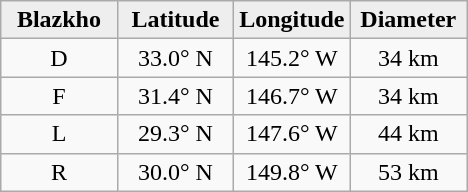<table class="wikitable">
<tr>
<th width="25%" style="background:#eeeeee;">Blazkho</th>
<th width="25%" style="background:#eeeeee;">Latitude</th>
<th width="25%" style="background:#eeeeee;">Longitude</th>
<th width="25%" style="background:#eeeeee;">Diameter</th>
</tr>
<tr>
<td align="center">D</td>
<td align="center">33.0° N</td>
<td align="center">145.2° W</td>
<td align="center">34 km</td>
</tr>
<tr>
<td align="center">F</td>
<td align="center">31.4° N</td>
<td align="center">146.7° W</td>
<td align="center">34 km</td>
</tr>
<tr>
<td align="center">L</td>
<td align="center">29.3° N</td>
<td align="center">147.6° W</td>
<td align="center">44 km</td>
</tr>
<tr>
<td align="center">R</td>
<td align="center">30.0° N</td>
<td align="center">149.8° W</td>
<td align="center">53 km</td>
</tr>
</table>
